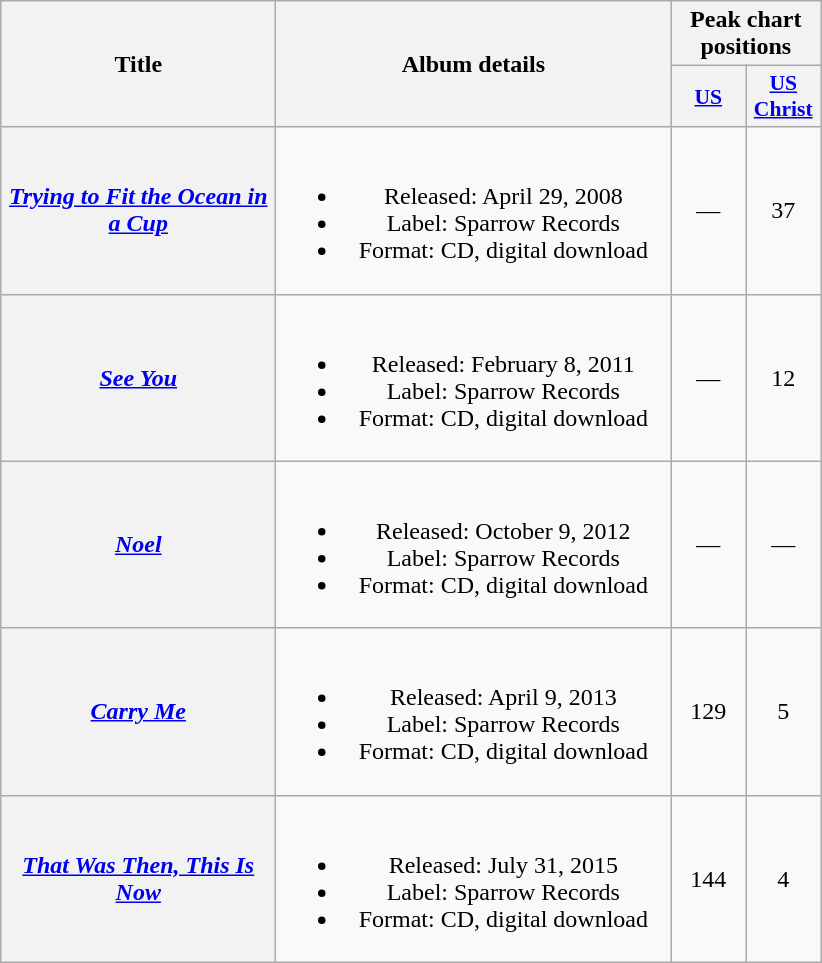<table class="wikitable plainrowheaders" style="text-align:center;">
<tr>
<th scope="col" rowspan="2" style="width:11em;">Title</th>
<th scope="col" rowspan="2" style="width:16em;">Album details</th>
<th scope="col" colspan="2">Peak chart positions</th>
</tr>
<tr>
<th style="width:3em; font-size:90%"><a href='#'>US</a><br></th>
<th style="width:3em; font-size:90%"><a href='#'>US<br>Christ</a><br></th>
</tr>
<tr>
<th scope="row"><em><a href='#'>Trying to Fit the Ocean in a Cup</a></em></th>
<td><br><ul><li>Released: April 29, 2008</li><li>Label: Sparrow Records</li><li>Format: CD, digital download</li></ul></td>
<td>—</td>
<td>37</td>
</tr>
<tr>
<th scope="row"><em><a href='#'>See You</a></em></th>
<td><br><ul><li>Released: February 8, 2011</li><li>Label: Sparrow Records</li><li>Format: CD, digital download</li></ul></td>
<td>—</td>
<td>12</td>
</tr>
<tr>
<th scope="row"><em><a href='#'>Noel</a></em></th>
<td><br><ul><li>Released: October 9, 2012</li><li>Label: Sparrow Records</li><li>Format: CD, digital download</li></ul></td>
<td>—</td>
<td>—</td>
</tr>
<tr>
<th scope="row"><em><a href='#'>Carry Me</a></em></th>
<td><br><ul><li>Released: April 9, 2013</li><li>Label: Sparrow Records</li><li>Format: CD, digital download</li></ul></td>
<td>129</td>
<td>5</td>
</tr>
<tr>
<th scope="row"><em><a href='#'>That Was Then, This Is Now</a></em></th>
<td><br><ul><li>Released: July 31, 2015</li><li>Label: Sparrow Records</li><li>Format: CD, digital download</li></ul></td>
<td>144</td>
<td>4</td>
</tr>
</table>
